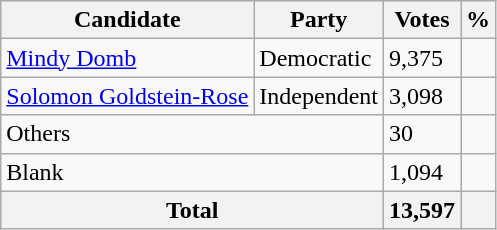<table class="wikitable">
<tr>
<th>Candidate</th>
<th>Party</th>
<th>Votes</th>
<th>%</th>
</tr>
<tr>
<td><a href='#'>Mindy Domb</a></td>
<td>Democratic</td>
<td>9,375</td>
<td></td>
</tr>
<tr>
<td><a href='#'>Solomon Goldstein-Rose</a></td>
<td>Independent</td>
<td>3,098</td>
<td></td>
</tr>
<tr>
<td colspan = 2>Others</td>
<td>30</td>
<td></td>
</tr>
<tr>
<td colspan = 2>Blank</td>
<td>1,094</td>
<td></td>
</tr>
<tr>
<th colspan = 2>Total</th>
<th>13,597</th>
<th></th>
</tr>
</table>
